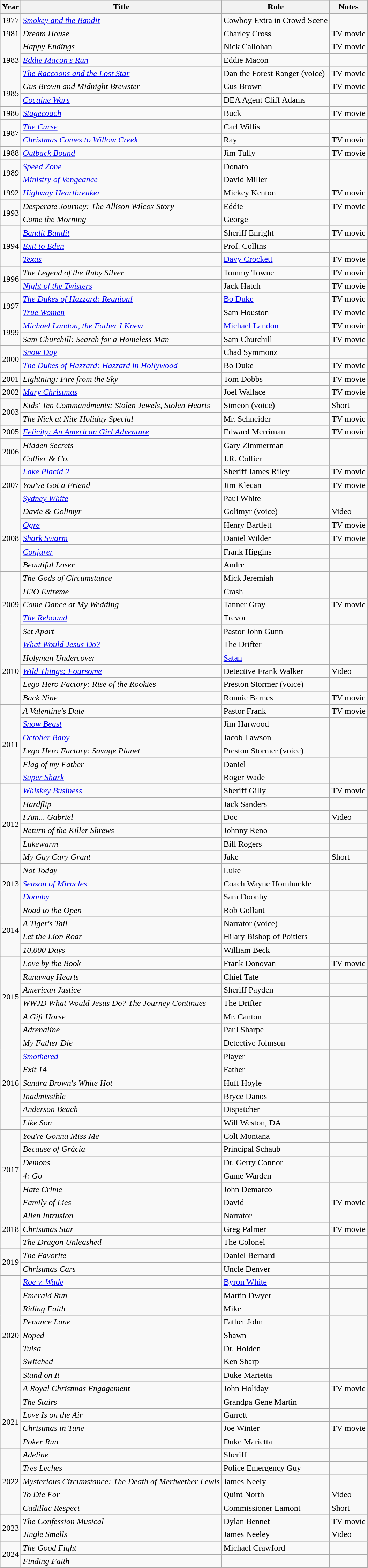<table class="wikitable sortable plainrowheaders">
<tr>
<th>Year</th>
<th>Title</th>
<th>Role</th>
<th>Notes</th>
</tr>
<tr>
<td>1977</td>
<td><em><a href='#'>Smokey and the Bandit</a></em></td>
<td>Cowboy Extra in Crowd Scene</td>
<td></td>
</tr>
<tr>
<td>1981</td>
<td><em>Dream House</em></td>
<td>Charley Cross</td>
<td>TV movie</td>
</tr>
<tr>
<td rowspan="3">1983</td>
<td><em>Happy Endings</em></td>
<td>Nick Callohan</td>
<td>TV movie</td>
</tr>
<tr>
<td><em><a href='#'>Eddie Macon's Run</a></em></td>
<td>Eddie Macon</td>
<td></td>
</tr>
<tr>
<td><em><a href='#'>The Raccoons and the Lost Star</a></em></td>
<td>Dan the Forest Ranger (voice)</td>
<td>TV movie</td>
</tr>
<tr>
<td rowspan="2">1985</td>
<td><em>Gus Brown and Midnight Brewster</em></td>
<td>Gus Brown</td>
<td>TV movie</td>
</tr>
<tr>
<td><em><a href='#'>Cocaine Wars</a></em></td>
<td>DEA Agent Cliff Adams</td>
<td></td>
</tr>
<tr>
<td>1986</td>
<td><em><a href='#'>Stagecoach</a></em></td>
<td>Buck</td>
<td>TV movie</td>
</tr>
<tr>
<td rowspan="2">1987</td>
<td><em><a href='#'>The Curse</a></em></td>
<td>Carl Willis</td>
<td></td>
</tr>
<tr>
<td><em><a href='#'>Christmas Comes to Willow Creek</a></em></td>
<td>Ray</td>
<td>TV movie</td>
</tr>
<tr>
<td>1988</td>
<td><em><a href='#'>Outback Bound</a></em></td>
<td>Jim Tully</td>
<td>TV movie</td>
</tr>
<tr>
<td rowspan="2">1989</td>
<td><em><a href='#'>Speed Zone</a></em></td>
<td>Donato</td>
<td></td>
</tr>
<tr>
<td><em><a href='#'>Ministry of Vengeance</a></em></td>
<td>David Miller</td>
<td></td>
</tr>
<tr>
<td>1992</td>
<td><em><a href='#'>Highway Heartbreaker</a></em></td>
<td>Mickey Kenton</td>
<td>TV movie</td>
</tr>
<tr>
<td rowspan="2">1993</td>
<td><em>Desperate Journey: The Allison Wilcox Story</em></td>
<td>Eddie</td>
<td>TV movie</td>
</tr>
<tr>
<td><em>Come the Morning</em></td>
<td>George</td>
<td></td>
</tr>
<tr>
<td rowspan="3">1994</td>
<td><em><a href='#'>Bandit Bandit</a></em></td>
<td>Sheriff Enright</td>
<td>TV movie</td>
</tr>
<tr>
<td><em><a href='#'>Exit to Eden</a></em></td>
<td>Prof. Collins</td>
<td></td>
</tr>
<tr>
<td><em><a href='#'>Texas</a></em></td>
<td><a href='#'>Davy Crockett</a></td>
<td>TV movie</td>
</tr>
<tr>
<td rowspan="2">1996</td>
<td><em>The Legend of the Ruby Silver</em></td>
<td>Tommy Towne</td>
<td>TV movie</td>
</tr>
<tr>
<td><em><a href='#'>Night of the Twisters</a></em></td>
<td>Jack Hatch</td>
<td>TV movie</td>
</tr>
<tr>
<td rowspan="2">1997</td>
<td><em><a href='#'>The Dukes of Hazzard: Reunion!</a></em></td>
<td><a href='#'>Bo Duke</a></td>
<td>TV movie</td>
</tr>
<tr>
<td><em><a href='#'>True Women</a></em></td>
<td>Sam Houston</td>
<td>TV movie</td>
</tr>
<tr>
<td rowspan="2">1999</td>
<td><em><a href='#'>Michael Landon, the Father I Knew</a></em></td>
<td><a href='#'>Michael Landon</a></td>
<td>TV movie</td>
</tr>
<tr>
<td><em>Sam Churchill: Search for a Homeless Man</em></td>
<td>Sam Churchill</td>
<td>TV movie</td>
</tr>
<tr>
<td rowspan="2">2000</td>
<td><em><a href='#'>Snow Day</a></em></td>
<td>Chad Symmonz</td>
<td></td>
</tr>
<tr>
<td><em><a href='#'>The Dukes of Hazzard: Hazzard in Hollywood</a></em></td>
<td>Bo Duke</td>
<td>TV movie</td>
</tr>
<tr>
<td>2001</td>
<td><em>Lightning: Fire from the Sky</em></td>
<td>Tom Dobbs</td>
<td>TV movie</td>
</tr>
<tr>
<td>2002</td>
<td><em><a href='#'>Mary Christmas</a></em></td>
<td>Joel Wallace</td>
<td>TV movie</td>
</tr>
<tr>
<td rowspan="2">2003</td>
<td><em>Kids' Ten Commandments: Stolen Jewels, Stolen Hearts</em></td>
<td>Simeon (voice)</td>
<td>Short</td>
</tr>
<tr>
<td><em>The Nick at Nite Holiday Special</em></td>
<td>Mr. Schneider</td>
<td>TV movie</td>
</tr>
<tr>
<td>2005</td>
<td><em><a href='#'>Felicity: An American Girl Adventure</a></em></td>
<td>Edward Merriman</td>
<td>TV movie</td>
</tr>
<tr>
<td rowspan="2">2006</td>
<td><em>Hidden Secrets</em></td>
<td>Gary Zimmerman</td>
<td></td>
</tr>
<tr>
<td><em>Collier & Co.</em></td>
<td>J.R. Collier</td>
<td></td>
</tr>
<tr>
<td rowspan="3">2007</td>
<td><em><a href='#'>Lake Placid 2</a></em></td>
<td>Sheriff James Riley</td>
<td>TV movie</td>
</tr>
<tr>
<td><em>You've Got a Friend</em></td>
<td>Jim Klecan</td>
<td>TV movie</td>
</tr>
<tr>
<td><em><a href='#'>Sydney White</a></em></td>
<td>Paul White</td>
<td></td>
</tr>
<tr>
<td rowspan="5">2008</td>
<td><em>Davie & Golimyr</em></td>
<td>Golimyr (voice)</td>
<td>Video</td>
</tr>
<tr>
<td><em><a href='#'>Ogre</a></em></td>
<td>Henry Bartlett</td>
<td>TV movie</td>
</tr>
<tr>
<td><em><a href='#'>Shark Swarm</a></em></td>
<td>Daniel Wilder</td>
<td>TV movie</td>
</tr>
<tr>
<td><em><a href='#'>Conjurer</a></em></td>
<td>Frank Higgins</td>
<td></td>
</tr>
<tr>
<td><em>Beautiful Loser</em></td>
<td>Andre</td>
<td></td>
</tr>
<tr>
<td rowspan="5">2009</td>
<td><em>The Gods of Circumstance</em></td>
<td>Mick Jeremiah</td>
<td></td>
</tr>
<tr>
<td><em>H2O Extreme</em></td>
<td>Crash</td>
<td></td>
</tr>
<tr>
<td><em>Come Dance at My Wedding</em></td>
<td>Tanner Gray</td>
<td>TV movie</td>
</tr>
<tr>
<td><em><a href='#'>The Rebound</a></em></td>
<td>Trevor</td>
<td></td>
</tr>
<tr>
<td><em>Set Apart</em></td>
<td>Pastor John Gunn</td>
<td></td>
</tr>
<tr>
<td rowspan="5">2010</td>
<td><em><a href='#'>What Would Jesus Do?</a></em></td>
<td>The Drifter</td>
<td></td>
</tr>
<tr>
<td><em>Holyman Undercover</em></td>
<td><a href='#'>Satan</a></td>
<td></td>
</tr>
<tr>
<td><em><a href='#'>Wild Things: Foursome</a></em></td>
<td>Detective Frank Walker</td>
<td>Video</td>
</tr>
<tr>
<td><em>Lego Hero Factory: Rise of the Rookies</em></td>
<td>Preston Stormer (voice)</td>
<td></td>
</tr>
<tr>
<td><em>Back Nine</em></td>
<td>Ronnie Barnes</td>
<td>TV movie</td>
</tr>
<tr>
<td rowspan="6">2011</td>
<td><em>A Valentine's Date</em></td>
<td>Pastor Frank</td>
<td>TV movie</td>
</tr>
<tr>
<td><em><a href='#'>Snow Beast</a></em></td>
<td>Jim Harwood</td>
<td></td>
</tr>
<tr>
<td><em><a href='#'>October Baby</a></em></td>
<td>Jacob Lawson</td>
<td></td>
</tr>
<tr>
<td><em>Lego Hero Factory: Savage Planet</em></td>
<td>Preston Stormer (voice)</td>
<td></td>
</tr>
<tr>
<td><em>Flag of my Father</em></td>
<td>Daniel</td>
<td></td>
</tr>
<tr>
<td><em><a href='#'>Super Shark</a></em></td>
<td>Roger Wade</td>
<td></td>
</tr>
<tr>
<td rowspan="6">2012</td>
<td><em><a href='#'>Whiskey Business</a></em></td>
<td>Sheriff Gilly</td>
<td>TV movie</td>
</tr>
<tr>
<td><em>Hardflip</em></td>
<td>Jack Sanders</td>
<td></td>
</tr>
<tr>
<td><em>I Am... Gabriel</em></td>
<td>Doc</td>
<td>Video</td>
</tr>
<tr>
<td><em>Return of the Killer Shrews</em></td>
<td>Johnny Reno</td>
<td></td>
</tr>
<tr>
<td><em>Lukewarm</em></td>
<td>Bill Rogers</td>
<td></td>
</tr>
<tr>
<td><em>My Guy Cary Grant</em></td>
<td>Jake</td>
<td>Short</td>
</tr>
<tr>
<td rowspan="3">2013</td>
<td><em>Not Today</em></td>
<td>Luke</td>
<td></td>
</tr>
<tr>
<td><em><a href='#'>Season of Miracles</a></em></td>
<td>Coach Wayne Hornbuckle</td>
<td></td>
</tr>
<tr>
<td><em><a href='#'>Doonby</a></em></td>
<td>Sam Doonby</td>
<td></td>
</tr>
<tr>
<td rowspan="4">2014</td>
<td><em>Road to the Open</em></td>
<td>Rob Gollant</td>
<td></td>
</tr>
<tr>
<td><em>A Tiger's Tail</em></td>
<td>Narrator (voice)</td>
<td></td>
</tr>
<tr>
<td><em>Let the Lion Roar</em></td>
<td>Hilary Bishop of Poitiers</td>
<td></td>
</tr>
<tr>
<td><em>10,000 Days</em></td>
<td>William Beck</td>
<td></td>
</tr>
<tr>
<td rowspan="6">2015</td>
<td><em>Love by the Book</em></td>
<td>Frank Donovan</td>
<td>TV movie</td>
</tr>
<tr>
<td><em>Runaway Hearts</em></td>
<td>Chief Tate</td>
<td></td>
</tr>
<tr>
<td><em>American Justice</em></td>
<td>Sheriff Payden</td>
<td></td>
</tr>
<tr>
<td><em>WWJD What Would Jesus Do? The Journey Continues</em></td>
<td>The Drifter</td>
<td></td>
</tr>
<tr>
<td><em>A Gift Horse</em></td>
<td>Mr. Canton</td>
<td></td>
</tr>
<tr>
<td><em>Adrenaline</em></td>
<td>Paul Sharpe</td>
<td></td>
</tr>
<tr>
<td rowspan="7">2016</td>
<td><em>My Father Die</em></td>
<td>Detective Johnson</td>
<td></td>
</tr>
<tr>
<td><em><a href='#'>Smothered</a></em></td>
<td>Player</td>
<td></td>
</tr>
<tr>
<td><em>Exit 14</em></td>
<td>Father</td>
<td></td>
</tr>
<tr>
<td><em>Sandra Brown's White Hot</em></td>
<td>Huff Hoyle</td>
<td></td>
</tr>
<tr>
<td><em>Inadmissible</em></td>
<td>Bryce Danos</td>
<td></td>
</tr>
<tr>
<td><em>Anderson Beach</em></td>
<td>Dispatcher</td>
<td></td>
</tr>
<tr>
<td><em>Like Son</em></td>
<td>Will Weston, DA</td>
<td></td>
</tr>
<tr>
<td rowspan="6">2017</td>
<td><em>You're Gonna Miss Me</em></td>
<td>Colt Montana</td>
<td></td>
</tr>
<tr>
<td><em>Because of Grácia</em></td>
<td>Principal Schaub</td>
<td></td>
</tr>
<tr>
<td><em>Demons</em></td>
<td>Dr. Gerry Connor</td>
<td></td>
</tr>
<tr>
<td><em>4: Go</em></td>
<td>Game Warden</td>
<td></td>
</tr>
<tr>
<td><em>Hate Crime</em></td>
<td>John Demarco</td>
<td></td>
</tr>
<tr>
<td><em>Family of Lies</em></td>
<td>David</td>
<td>TV movie</td>
</tr>
<tr>
<td rowspan="3">2018</td>
<td><em>Alien Intrusion</em></td>
<td>Narrator</td>
<td></td>
</tr>
<tr>
<td><em>Christmas Star</em></td>
<td>Greg Palmer</td>
<td>TV movie</td>
</tr>
<tr>
<td><em>The Dragon Unleashed</em></td>
<td>The Colonel</td>
<td></td>
</tr>
<tr>
<td rowspan="2">2019</td>
<td><em>The Favorite</em></td>
<td>Daniel Bernard</td>
<td></td>
</tr>
<tr>
<td><em>Christmas Cars</em></td>
<td>Uncle Denver</td>
<td></td>
</tr>
<tr>
<td rowspan="9">2020</td>
<td><em><a href='#'>Roe v. Wade</a></em></td>
<td><a href='#'>Byron White</a></td>
<td></td>
</tr>
<tr>
<td><em>Emerald Run</em></td>
<td>Martin Dwyer</td>
<td></td>
</tr>
<tr>
<td><em>Riding Faith</em></td>
<td>Mike</td>
<td></td>
</tr>
<tr>
<td><em>Penance Lane</em></td>
<td>Father John</td>
<td></td>
</tr>
<tr>
<td><em>Roped</em></td>
<td>Shawn</td>
<td></td>
</tr>
<tr>
<td><em>Tulsa</em></td>
<td>Dr. Holden</td>
<td></td>
</tr>
<tr>
<td><em>Switched</em></td>
<td>Ken Sharp</td>
<td></td>
</tr>
<tr>
<td><em>Stand on It</em></td>
<td>Duke Marietta</td>
<td></td>
</tr>
<tr>
<td><em>A Royal Christmas Engagement</em></td>
<td>John Holiday</td>
<td>TV movie</td>
</tr>
<tr>
<td rowspan="4">2021</td>
<td><em>The Stairs</em></td>
<td>Grandpa Gene Martin</td>
<td></td>
</tr>
<tr>
<td><em>Love Is on the Air</em></td>
<td>Garrett</td>
<td></td>
</tr>
<tr>
<td><em>Christmas in Tune</em></td>
<td>Joe Winter</td>
<td>TV movie</td>
</tr>
<tr>
<td><em>Poker Run</em></td>
<td>Duke Marietta</td>
<td></td>
</tr>
<tr>
<td rowspan="5">2022</td>
<td><em>Adeline</em></td>
<td>Sheriff</td>
<td></td>
</tr>
<tr>
<td><em>Tres Leches</em></td>
<td>Police Emergency Guy</td>
<td></td>
</tr>
<tr>
<td><em>Mysterious Circumstance: The Death of Meriwether Lewis</em></td>
<td>James Neely</td>
<td></td>
</tr>
<tr>
<td><em>To Die For</em></td>
<td>Quint North</td>
<td>Video </td>
</tr>
<tr>
<td><em>Cadillac Respect</em></td>
<td>Commissioner Lamont</td>
<td>Short</td>
</tr>
<tr>
<td rowspan="2">2023</td>
<td><em>The Confession Musical</em></td>
<td>Dylan Bennet</td>
<td>TV movie</td>
</tr>
<tr>
<td><em>Jingle Smells</em></td>
<td>James Neeley</td>
<td>Video</td>
</tr>
<tr>
<td rowspan="2">2024</td>
<td><em>The Good Fight</em></td>
<td>Michael Crawford</td>
<td></td>
</tr>
<tr>
<td><em>Finding Faith</em></td>
<td></td>
</tr>
</table>
